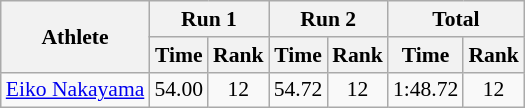<table class="wikitable"  border="1" style="font-size:90%">
<tr>
<th rowspan="2">Athlete</th>
<th colspan="2">Run 1</th>
<th colspan="2">Run 2</th>
<th colspan="2">Total</th>
</tr>
<tr>
<th>Time</th>
<th>Rank</th>
<th>Time</th>
<th>Rank</th>
<th>Time</th>
<th>Rank</th>
</tr>
<tr>
<td><a href='#'>Eiko Nakayama</a></td>
<td align="center">54.00</td>
<td align="center">12</td>
<td align="center">54.72</td>
<td align="center">12</td>
<td align="center">1:48.72</td>
<td align="center">12</td>
</tr>
</table>
